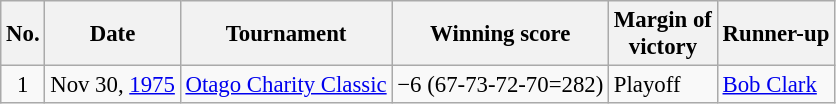<table class="wikitable" style="font-size:95%;">
<tr>
<th>No.</th>
<th>Date</th>
<th>Tournament</th>
<th>Winning score</th>
<th>Margin of<br>victory</th>
<th>Runner-up</th>
</tr>
<tr>
<td align=center>1</td>
<td align=right>Nov 30, <a href='#'>1975</a></td>
<td><a href='#'>Otago Charity Classic</a></td>
<td>−6 (67-73-72-70=282)</td>
<td>Playoff</td>
<td> <a href='#'>Bob Clark</a></td>
</tr>
</table>
